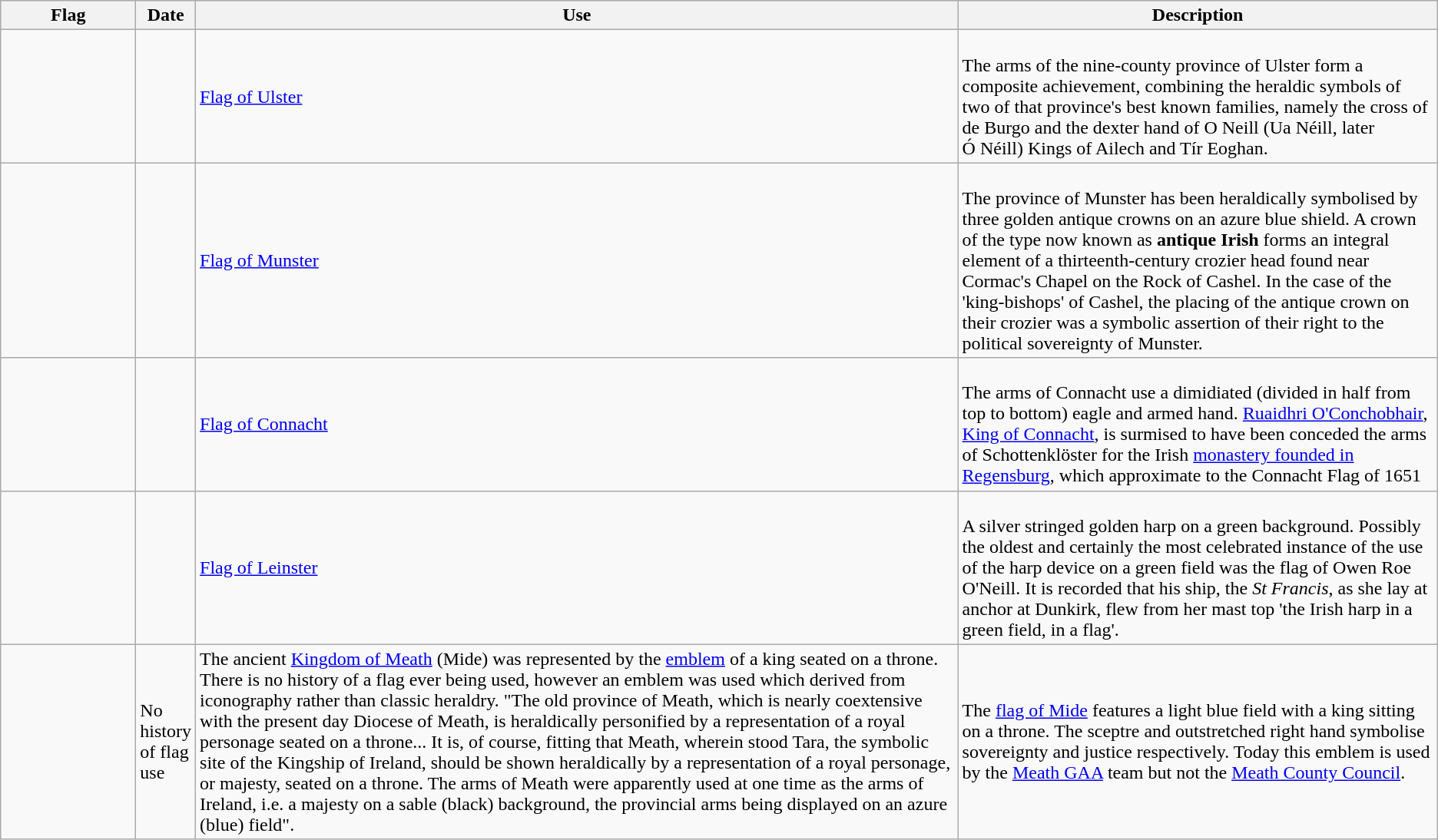<table class="wikitable">
<tr>
<th width=110>Flag</th>
<th width=30>Date</th>
<th>Use</th>
<th>Description</th>
</tr>
<tr>
<td></td>
<td></td>
<td><a href='#'>Flag of Ulster</a></td>
<td><br>The arms of the nine-county province of Ulster form a composite achievement, combining the heraldic symbols of two of that province's best known families, namely the cross of de Burgo and the dexter hand of O Neill (Ua Néill, later Ó Néill) Kings of Ailech and Tír Eoghan.</td>
</tr>
<tr>
<td></td>
<td></td>
<td><a href='#'>Flag of Munster</a></td>
<td><br>The province of Munster has been heraldically symbolised by three golden antique crowns on an azure blue shield. A crown of the type now known as <strong>antique Irish</strong> forms an integral element of a thirteenth-century crozier head found near Cormac's Chapel on the Rock of Cashel. In the case of the 'king-bishops' of Cashel, the placing of the antique crown on their crozier was a symbolic assertion of their right to the political sovereignty of Munster.</td>
</tr>
<tr>
<td></td>
<td></td>
<td><a href='#'>Flag of Connacht</a></td>
<td><br>The arms of Connacht use a dimidiated (divided in half from top to bottom) eagle and armed hand. <a href='#'>Ruaidhri O'Conchobhair</a>, <a href='#'>King of Connacht</a>, is surmised to have been conceded the arms of Schottenklöster for the Irish <a href='#'>monastery founded in Regensburg</a>, which approximate to the Connacht Flag of 1651</td>
</tr>
<tr>
<td></td>
<td></td>
<td><a href='#'>Flag of Leinster</a></td>
<td><br>A silver stringed golden harp on a green background. Possibly the oldest and certainly the most celebrated instance of the use of the harp device on a green field was the flag of Owen Roe O'Neill. It is recorded that his ship, the <em>St Francis</em>, as she lay at anchor at Dunkirk, flew from her mast top 'the Irish harp in a green field, in a flag'.</td>
</tr>
<tr>
<td></td>
<td>No history of flag use</td>
<td>The ancient <a href='#'>Kingdom of Meath</a> (Mide) was represented by the <a href='#'>emblem</a> of a king seated on a throne. There is no history of a flag ever being used, however an emblem was used which derived from iconography rather than classic heraldry. "The old province of Meath, which is nearly coextensive with the present day Diocese of Meath, is heraldically personified by a representation of a royal personage seated on a throne... It is, of course, fitting that Meath, wherein stood Tara, the symbolic site of the Kingship of Ireland, should be shown heraldically by a representation of a royal personage, or majesty, seated on a throne. The arms of Meath were apparently used at one time as the arms of Ireland, i.e. a majesty on a sable (black) background, the provincial arms being displayed on an azure (blue) field".</td>
<td>The <a href='#'>flag of Mide</a> features a light blue field with a king sitting on a throne. The sceptre and outstretched right hand symbolise sovereignty and justice respectively. Today this emblem is used by the <a href='#'>Meath GAA</a> team but not the <a href='#'>Meath County Council</a>.</td>
</tr>
</table>
